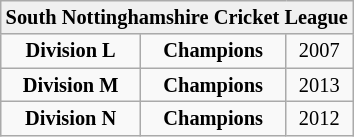<table class="wikitable" style="font-size:85%">
<tr>
<td colspan=3; bgcolor="#f0f0f0"; style="text-align: center; font-weight: bold;">South Nottinghamshire Cricket League</td>
</tr>
<tr>
<td style="text-align: center; font-weight: bold;">Division L</td>
<td style="text-align: center; font-weight: bold;">Champions</td>
<td style="text-align: center;">2007</td>
</tr>
<tr>
<td style="text-align: center; font-weight: bold;">Division M</td>
<td style="text-align: center; font-weight: bold;">Champions</td>
<td style="text-align: center;">2013</td>
</tr>
<tr>
<td style="text-align: center; font-weight: bold;">Division N</td>
<td style="text-align: center; font-weight: bold;">Champions</td>
<td style="text-align: center;">2012</td>
</tr>
</table>
